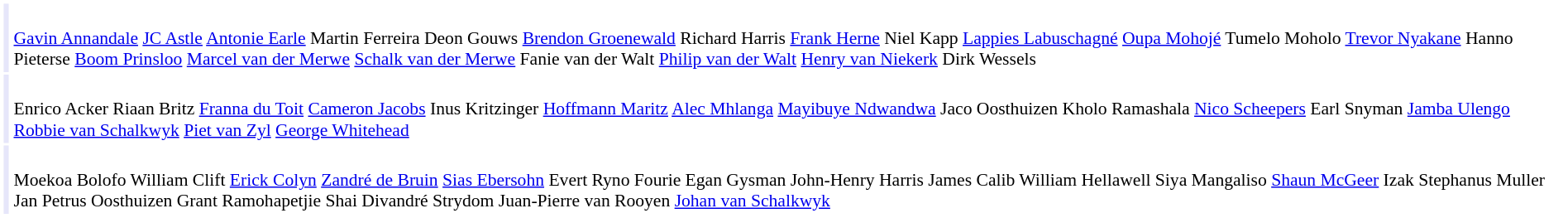<table cellpadding="2" style="border: 1px solid white; font-size:90%;">
<tr>
<td colspan="2" align="right" bgcolor="lavender"></td>
<td align="left"><br><a href='#'>Gavin Annandale</a>
<a href='#'>JC Astle</a>
<a href='#'>Antonie Earle</a>
Martin Ferreira
Deon Gouws
<a href='#'>Brendon Groenewald</a>
Richard Harris
<a href='#'>Frank Herne</a>
Niel Kapp
<a href='#'>Lappies Labuschagné</a>
<a href='#'>Oupa Mohojé</a>
Tumelo Moholo
<a href='#'>Trevor Nyakane</a>
Hanno Pieterse
<a href='#'>Boom Prinsloo</a>
<a href='#'>Marcel van der Merwe</a>
<a href='#'>Schalk van der Merwe</a>
Fanie van der Walt
<a href='#'>Philip van der Walt</a>
<a href='#'>Henry van Niekerk</a>
Dirk Wessels</td>
</tr>
<tr>
<td colspan="2" align="right" bgcolor="lavender"></td>
<td align="left"><br>Enrico Acker
Riaan Britz
<a href='#'>Franna du Toit</a>
<a href='#'>Cameron Jacobs</a>
Inus Kritzinger
<a href='#'>Hoffmann Maritz</a>
<a href='#'>Alec Mhlanga</a>
<a href='#'>Mayibuye Ndwandwa</a>
Jaco Oosthuizen
Kholo Ramashala
<a href='#'>Nico Scheepers</a>
Earl Snyman
<a href='#'>Jamba Ulengo</a>
<a href='#'>Robbie van Schalkwyk</a>
<a href='#'>Piet van Zyl</a>
<a href='#'>George Whitehead</a></td>
</tr>
<tr>
<td colspan="2" align="right" bgcolor="lavender"></td>
<td align="left"><br>Moekoa Bolofo
William Clift
<a href='#'>Erick Colyn</a>
<a href='#'>Zandré de Bruin</a>
<a href='#'>Sias Ebersohn</a>
Evert Ryno Fourie
Egan Gysman
John-Henry Harris
James Calib William Hellawell
Siya Mangaliso
<a href='#'>Shaun McGeer</a>
Izak Stephanus Muller
Jan Petrus Oosthuizen
Grant Ramohapetjie Shai
Divandré Strydom
Juan-Pierre van Rooyen
<a href='#'>Johan van Schalkwyk</a></td>
</tr>
</table>
